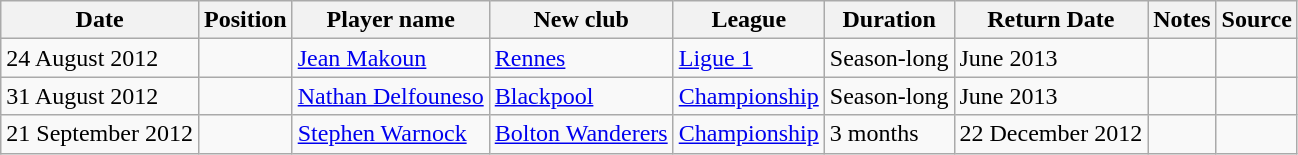<table class="wikitable">
<tr>
<th>Date</th>
<th>Position</th>
<th>Player name</th>
<th>New club</th>
<th>League</th>
<th>Duration</th>
<th>Return Date</th>
<th>Notes</th>
<th>Source</th>
</tr>
<tr>
<td>24 August 2012</td>
<td></td>
<td> <a href='#'>Jean Makoun</a></td>
<td> <a href='#'>Rennes</a></td>
<td> <a href='#'>Ligue 1</a></td>
<td>Season-long</td>
<td>June 2013</td>
<td></td>
<td></td>
</tr>
<tr>
<td>31 August 2012</td>
<td></td>
<td> <a href='#'>Nathan Delfouneso</a></td>
<td> <a href='#'>Blackpool</a></td>
<td> <a href='#'>Championship</a></td>
<td>Season-long</td>
<td>June 2013</td>
<td></td>
<td></td>
</tr>
<tr>
<td>21 September 2012</td>
<td></td>
<td> <a href='#'>Stephen Warnock</a></td>
<td> <a href='#'>Bolton Wanderers</a></td>
<td> <a href='#'>Championship</a></td>
<td>3 months</td>
<td>22 December 2012</td>
<td></td>
<td></td>
</tr>
</table>
